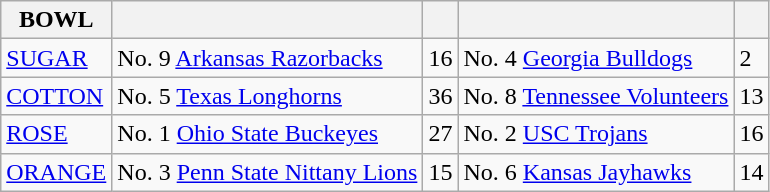<table class="wikitable">
<tr>
<th>BOWL</th>
<th></th>
<th></th>
<th></th>
<th></th>
</tr>
<tr>
<td><a href='#'>SUGAR</a></td>
<td>No. 9 <a href='#'>Arkansas Razorbacks</a></td>
<td>16</td>
<td>No. 4 <a href='#'>Georgia Bulldogs</a></td>
<td>2</td>
</tr>
<tr>
<td><a href='#'>COTTON</a></td>
<td>No. 5 <a href='#'>Texas Longhorns</a></td>
<td>36</td>
<td>No. 8 <a href='#'>Tennessee Volunteers</a></td>
<td>13</td>
</tr>
<tr>
<td><a href='#'>ROSE</a></td>
<td>No. 1 <a href='#'>Ohio State Buckeyes</a></td>
<td>27</td>
<td>No. 2 <a href='#'>USC Trojans</a></td>
<td>16</td>
</tr>
<tr>
<td><a href='#'>ORANGE</a></td>
<td>No. 3 <a href='#'>Penn State Nittany Lions</a></td>
<td>15</td>
<td>No. 6 <a href='#'>Kansas Jayhawks</a></td>
<td>14</td>
</tr>
</table>
